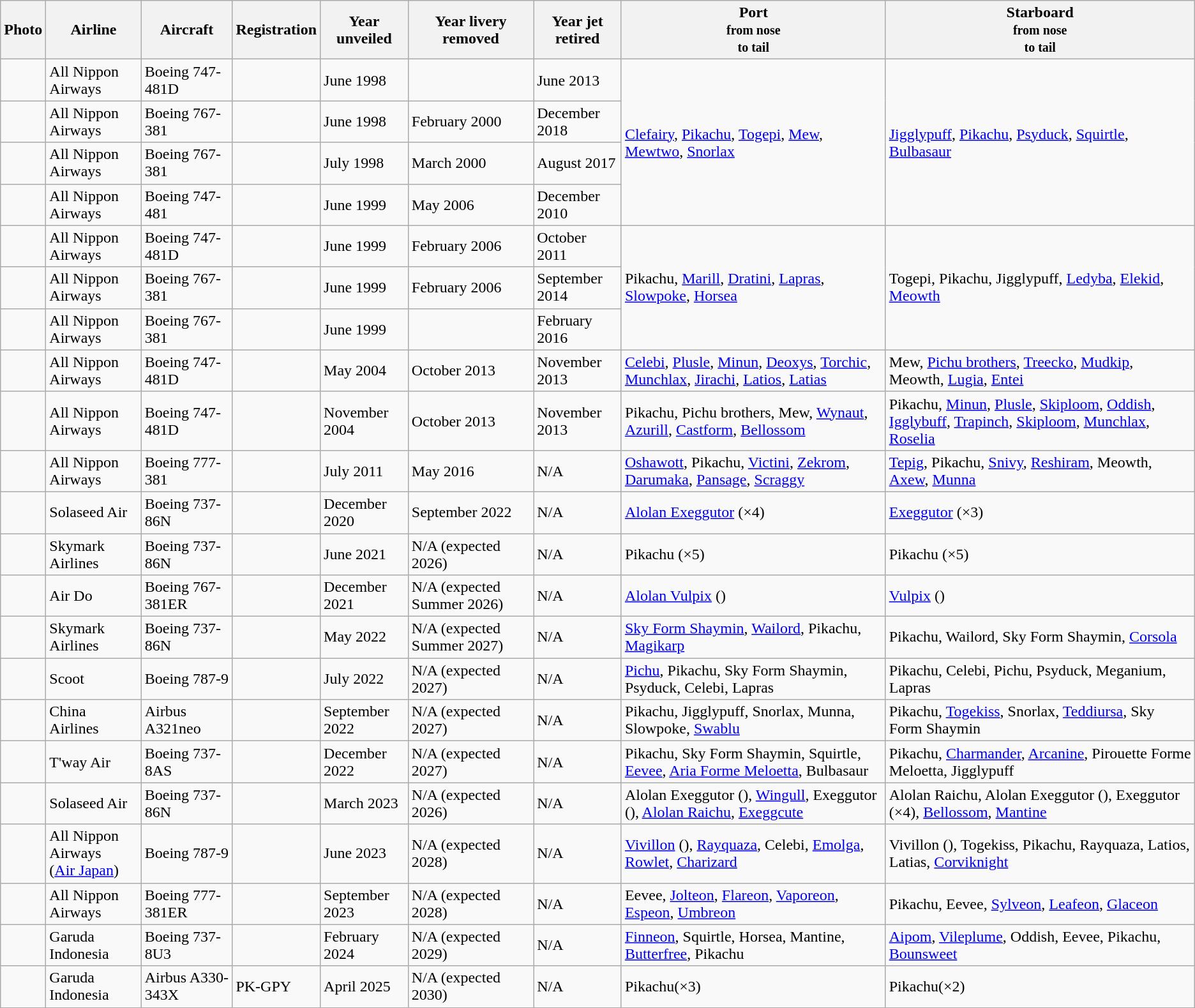<table class="wikitable sortable">
<tr style="vertical-align:middle;">
<th>Photo</th>
<th>Airline</th>
<th>Aircraft</th>
<th>Registration</th>
<th>Year<br>unveiled</th>
<th>Year livery removed</th>
<th>Year jet retired</th>
<th>Port<br><small>from nose<br>to tail</small></th>
<th>Starboard<br><small>from nose<br>to tail</small></th>
</tr>
<tr>
<td></td>
<td>All Nippon Airways</td>
<td>Boeing 747-481D</td>
<td></td>
<td>June 1998</td>
<td></td>
<td>June 2013</td>
<td rowspan="4"><a href='#'>Clefairy</a>, <a href='#'>Pikachu</a>, <a href='#'>Togepi</a>, <a href='#'>Mew</a>, <a href='#'>Mewtwo</a>, <a href='#'>Snorlax</a></td>
<td rowspan="4"><a href='#'>Jigglypuff</a>, <a href='#'>Pikachu</a>, <a href='#'>Psyduck</a>, <a href='#'>Squirtle</a>, <a href='#'>Bulbasaur</a></td>
</tr>
<tr>
<td></td>
<td>All Nippon Airways</td>
<td>Boeing 767-381</td>
<td></td>
<td>June 1998</td>
<td>February 2000</td>
<td>December 2018</td>
</tr>
<tr>
<td></td>
<td>All Nippon Airways</td>
<td>Boeing 767-381</td>
<td></td>
<td>July 1998</td>
<td>March 2000</td>
<td>August 2017</td>
</tr>
<tr>
<td></td>
<td>All Nippon Airways</td>
<td>Boeing 747-481</td>
<td></td>
<td>June 1999</td>
<td>May 2006</td>
<td>December 2010</td>
</tr>
<tr>
<td></td>
<td>All Nippon Airways</td>
<td>Boeing 747-481D</td>
<td></td>
<td>June 1999</td>
<td>February 2006</td>
<td>October 2011</td>
<td rowspan="3">Pikachu, <a href='#'>Marill</a>, <a href='#'>Dratini</a>, <a href='#'>Lapras</a>, <a href='#'>Slowpoke</a>, <a href='#'>Horsea</a></td>
<td rowspan="3">Togepi, Pikachu, Jigglypuff, <a href='#'>Ledyba</a>, <a href='#'>Elekid</a>, <a href='#'>Meowth</a></td>
</tr>
<tr>
<td></td>
<td>All Nippon Airways</td>
<td>Boeing 767-381</td>
<td></td>
<td>June 1999</td>
<td>February 2006</td>
<td>September 2014</td>
</tr>
<tr>
<td></td>
<td>All Nippon Airways</td>
<td>Boeing 767-381</td>
<td></td>
<td>June 1999</td>
<td></td>
<td>February 2016</td>
</tr>
<tr>
<td></td>
<td>All Nippon Airways</td>
<td>Boeing 747-481D</td>
<td></td>
<td>May 2004</td>
<td>October 2013</td>
<td>November 2013</td>
<td><a href='#'>Celebi</a>, <a href='#'>Plusle</a>, <a href='#'>Minun</a>, <a href='#'>Deoxys</a>, <a href='#'>Torchic</a>, <a href='#'>Munchlax</a>, <a href='#'>Jirachi</a>, <a href='#'>Latios</a>, <a href='#'>Latias</a></td>
<td>Mew, <a href='#'>Pichu brothers</a>, <a href='#'>Treecko</a>, <a href='#'>Mudkip</a>, Meowth, <a href='#'>Lugia</a>, <a href='#'>Entei</a></td>
</tr>
<tr>
<td></td>
<td>All Nippon Airways</td>
<td>Boeing 747-481D</td>
<td></td>
<td>November 2004</td>
<td>October 2013</td>
<td>November 2013</td>
<td>Pikachu, Pichu brothers, Mew, <a href='#'>Wynaut</a>, <a href='#'>Azurill</a>, <a href='#'>Castform</a>, <a href='#'>Bellossom</a></td>
<td>Pikachu, <a href='#'>Minun</a>, <a href='#'>Plusle</a>, <a href='#'>Skiploom</a>, <a href='#'>Oddish</a>, <a href='#'>Igglybuff</a>, <a href='#'>Trapinch</a>, <a href='#'>Skiploom</a>, <a href='#'>Munchlax</a>, <a href='#'>Roselia</a></td>
</tr>
<tr>
<td></td>
<td>All Nippon Airways</td>
<td>Boeing 777-381</td>
<td></td>
<td>July 2011</td>
<td>May 2016</td>
<td>N/A</td>
<td><a href='#'>Oshawott</a>, Pikachu, <a href='#'>Victini</a>, <a href='#'>Zekrom</a>, <a href='#'>Darumaka</a>, <a href='#'>Pansage</a>, <a href='#'>Scraggy</a></td>
<td><a href='#'>Tepig</a>, Pikachu, <a href='#'>Snivy</a>, <a href='#'>Reshiram</a>, Meowth, <a href='#'>Axew</a>, <a href='#'>Munna</a></td>
</tr>
<tr>
<td></td>
<td>Solaseed Air</td>
<td>Boeing 737-86N</td>
<td></td>
<td>December 2020</td>
<td>September 2022</td>
<td>N/A</td>
<td><a href='#'>Alolan Exeggutor</a> (×4)</td>
<td><a href='#'>Exeggutor</a> (×3)</td>
</tr>
<tr>
<td></td>
<td>Skymark Airlines</td>
<td>Boeing 737-86N</td>
<td></td>
<td>June 2021</td>
<td>N/A (expected 2026)</td>
<td>N/A</td>
<td>Pikachu (×5)</td>
<td>Pikachu (×5)</td>
</tr>
<tr>
<td></td>
<td>Air Do</td>
<td>Boeing 767-381ER</td>
<td></td>
<td>December 2021</td>
<td>N/A (expected Summer 2026)</td>
<td>N/A</td>
<td><a href='#'>Alolan Vulpix</a> ()</td>
<td><a href='#'>Vulpix</a> ()</td>
</tr>
<tr>
<td></td>
<td>Skymark Airlines</td>
<td>Boeing 737-86N</td>
<td></td>
<td>May 2022</td>
<td>N/A (expected Summer 2027)</td>
<td>N/A</td>
<td><a href='#'>Sky Form Shaymin</a>, <a href='#'>Wailord</a>, Pikachu, <a href='#'>Magikarp</a></td>
<td>Pikachu, Wailord, Sky Form Shaymin, <a href='#'>Corsola</a></td>
</tr>
<tr>
<td></td>
<td>Scoot</td>
<td>Boeing 787-9</td>
<td></td>
<td>July 2022</td>
<td>N/A (expected 2027)</td>
<td>N/A</td>
<td><a href='#'>Pichu</a>, Pikachu, Sky Form Shaymin, Psyduck, Celebi, Lapras</td>
<td>Pikachu, Celebi, Pichu, Psyduck, Meganium, Lapras</td>
</tr>
<tr>
<td></td>
<td>China Airlines</td>
<td>Airbus A321neo</td>
<td></td>
<td>September 2022</td>
<td>N/A (expected 2027)</td>
<td>N/A</td>
<td>Pikachu, Jigglypuff, Snorlax, Munna, Slowpoke, <a href='#'>Swablu</a></td>
<td>Pikachu, <a href='#'>Togekiss</a>, Snorlax, <a href='#'>Teddiursa</a>, Sky Form Shaymin</td>
</tr>
<tr>
<td></td>
<td>T'way Air</td>
<td>Boeing 737-8AS</td>
<td></td>
<td>December 2022</td>
<td>N/A (expected 2027)</td>
<td>N/A</td>
<td>Pikachu, Sky Form Shaymin, Squirtle, <a href='#'>Eevee</a>, <a href='#'>Aria Forme Meloetta</a>, Bulbasaur</td>
<td>Pikachu, <a href='#'>Charmander</a>, <a href='#'>Arcanine</a>, Pirouette Forme Meloetta, Jigglypuff</td>
</tr>
<tr>
<td></td>
<td>Solaseed Air</td>
<td>Boeing 737-86N</td>
<td></td>
<td>March 2023</td>
<td>N/A (expected 2026)</td>
<td>N/A</td>
<td>Alolan Exeggutor (), <a href='#'>Wingull</a>, Exeggutor (), <a href='#'>Alolan Raichu</a>, <a href='#'>Exeggcute</a></td>
<td>Alolan Raichu, Alolan Exeggutor (), Exeggutor (×4), <a href='#'>Bellossom</a>, <a href='#'>Mantine</a></td>
</tr>
<tr>
<td></td>
<td>All Nippon Airways<br>(<a href='#'>Air Japan</a>)</td>
<td>Boeing 787-9</td>
<td></td>
<td>June 2023</td>
<td>N/A (expected 2028)</td>
<td>N/A</td>
<td><a href='#'>Vivillon</a> (), <a href='#'>Rayquaza</a>, Celebi, <a href='#'>Emolga</a>, <a href='#'>Rowlet</a>, <a href='#'>Charizard</a></td>
<td>Vivillon (), Togekiss, Pikachu, Rayquaza, Latios, Latias, <a href='#'>Corviknight</a></td>
</tr>
<tr>
<td></td>
<td>All Nippon Airways</td>
<td>Boeing 777-381ER</td>
<td></td>
<td>September 2023</td>
<td>N/A (expected 2028)</td>
<td>N/A</td>
<td>Eevee, <a href='#'>Jolteon</a>, <a href='#'>Flareon</a>, <a href='#'>Vaporeon</a>, <a href='#'>Espeon</a>, <a href='#'>Umbreon</a></td>
<td>Pikachu, Eevee, <a href='#'>Sylveon</a>, <a href='#'>Leafeon</a>, <a href='#'>Glaceon</a></td>
</tr>
<tr>
<td></td>
<td>Garuda Indonesia</td>
<td>Boeing 737-8U3</td>
<td></td>
<td>February 2024</td>
<td>N/A (expected 2029)</td>
<td>N/A</td>
<td><a href='#'>Finneon</a>, Squirtle, Horsea, Mantine, <a href='#'>Butterfree</a>, Pikachu</td>
<td><a href='#'>Aipom</a>, <a href='#'>Vileplume</a>, Oddish, Eevee, Pikachu, <a href='#'>Bounsweet</a></td>
</tr>
<tr>
<td></td>
<td>Garuda Indonesia</td>
<td>Airbus A330-343X</td>
<td>PK-GPY</td>
<td>April 2025</td>
<td>N/A (expected 2030)</td>
<td>N/A</td>
<td>Pikachu(×3)</td>
<td>Pikachu(×2)</td>
</tr>
</table>
